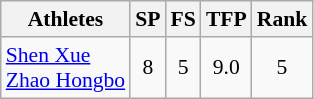<table class="wikitable" border="1" style="font-size:90%">
<tr>
<th>Athletes</th>
<th>SP</th>
<th>FS</th>
<th>TFP</th>
<th>Rank</th>
</tr>
<tr align=center>
<td align=left><a href='#'>Shen Xue</a><br><a href='#'>Zhao Hongbo</a></td>
<td>8</td>
<td>5</td>
<td>9.0</td>
<td>5</td>
</tr>
</table>
